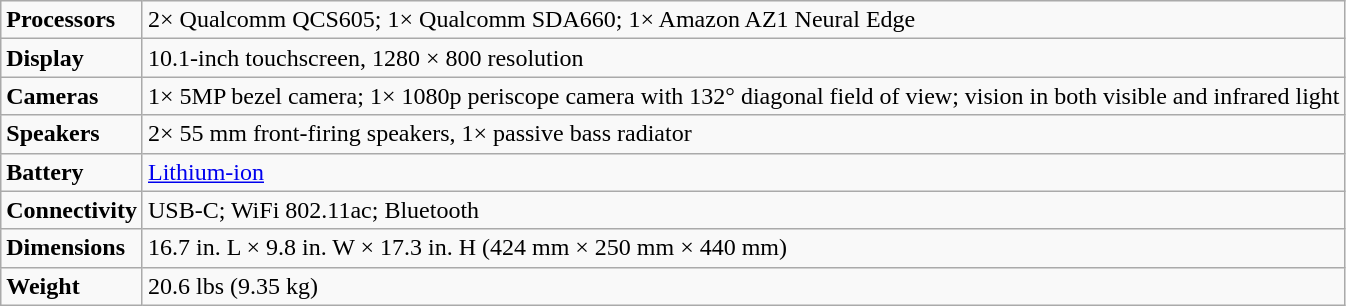<table class="wikitable">
<tr>
<td><strong>Processors</strong></td>
<td>2× Qualcomm QCS605; 1× Qualcomm SDA660; 1× Amazon AZ1 Neural Edge</td>
</tr>
<tr>
<td><strong>Display</strong></td>
<td>10.1-inch touchscreen, 1280 × 800 resolution</td>
</tr>
<tr>
<td><strong>Cameras</strong></td>
<td>1× 5MP bezel camera; 1× 1080p periscope camera with 132° diagonal field of view; vision in both visible and infrared light</td>
</tr>
<tr>
<td><strong>Speakers</strong></td>
<td>2× 55 mm front-firing speakers, 1× passive bass radiator</td>
</tr>
<tr>
<td><strong>Battery</strong></td>
<td><a href='#'>Lithium-ion</a></td>
</tr>
<tr>
<td><strong>Connectivity</strong></td>
<td>USB-C; WiFi 802.11ac; Bluetooth</td>
</tr>
<tr>
<td><strong>Dimensions</strong></td>
<td>16.7 in. L × 9.8 in. W × 17.3 in. H (424 mm × 250 mm × 440 mm)</td>
</tr>
<tr>
<td><strong>Weight</strong></td>
<td>20.6 lbs (9.35 kg)</td>
</tr>
</table>
